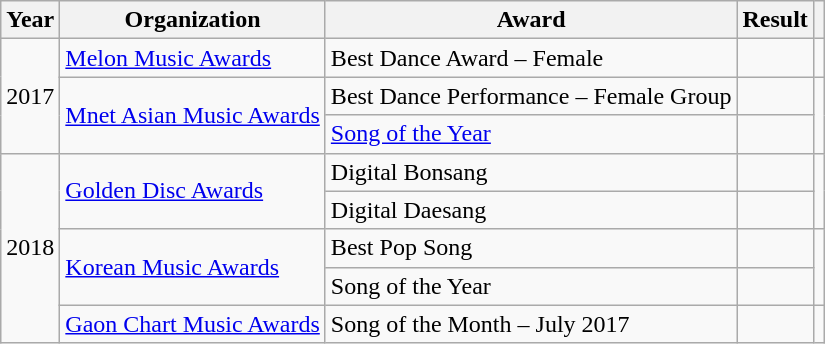<table class="wikitable sortable plainrowheaders">
<tr>
<th scope="col">Year</th>
<th scope="col">Organization</th>
<th scope="col">Award</th>
<th scope="col">Result</th>
<th class="unsortable"></th>
</tr>
<tr>
<td rowspan="3">2017</td>
<td><a href='#'>Melon Music Awards</a></td>
<td>Best Dance Award – Female</td>
<td></td>
<td style="text-align:center;"></td>
</tr>
<tr>
<td rowspan="2"><a href='#'>Mnet Asian Music Awards</a></td>
<td>Best Dance Performance – Female Group</td>
<td></td>
<td style="text-align:center;" rowspan="2"></td>
</tr>
<tr>
<td><a href='#'>Song of the Year</a></td>
<td></td>
</tr>
<tr>
<td rowspan="5">2018</td>
<td rowspan="2"><a href='#'>Golden Disc Awards</a></td>
<td>Digital Bonsang</td>
<td></td>
<td style="text-align:center;" rowspan="2"></td>
</tr>
<tr>
<td>Digital Daesang</td>
<td></td>
</tr>
<tr>
<td rowspan="2"><a href='#'>Korean Music Awards</a></td>
<td>Best Pop Song</td>
<td></td>
<td style="text-align:center;" rowspan="2"></td>
</tr>
<tr>
<td>Song of the Year</td>
<td></td>
</tr>
<tr>
<td><a href='#'>Gaon Chart Music Awards</a></td>
<td>Song of the Month – July 2017</td>
<td></td>
<td style="text-align:center;"></td>
</tr>
</table>
